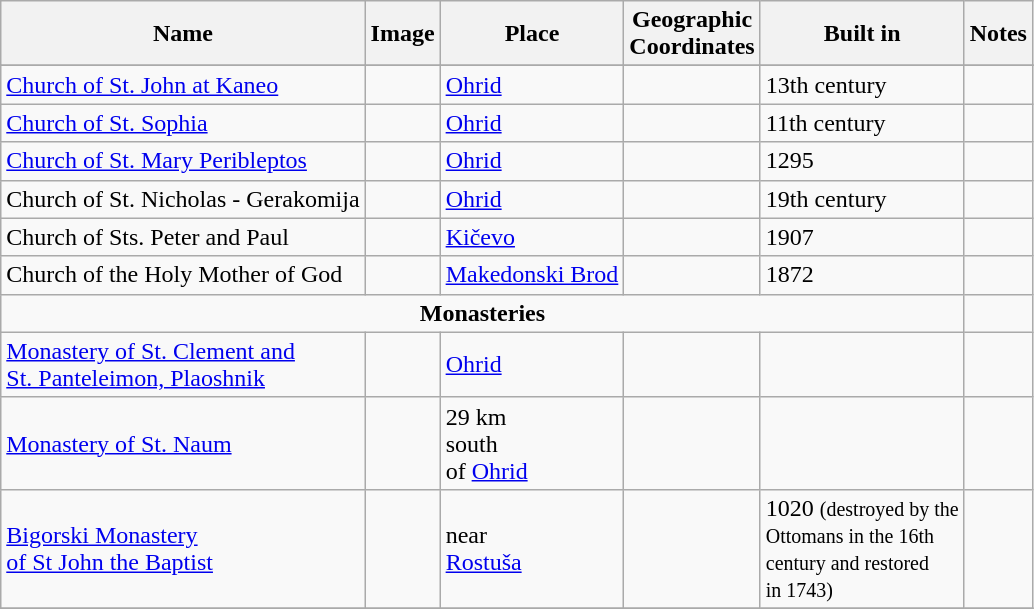<table class="wikitable">
<tr>
<th><strong> Name</strong></th>
<th><strong> Image</strong></th>
<th><strong> Place</strong></th>
<th><strong> Geographic</strong><br><strong>Coordinates</strong></th>
<th><strong> Built in</strong></th>
<th><strong> Notes</strong></th>
</tr>
<tr>
</tr>
<tr>
<td><a href='#'>Church of St. John at Kaneo</a></td>
<td></td>
<td><a href='#'>Ohrid</a></td>
<td></td>
<td>13th century</td>
<td></td>
</tr>
<tr>
<td><a href='#'>Church of St. Sophia</a></td>
<td></td>
<td><a href='#'>Ohrid</a></td>
<td></td>
<td>11th century</td>
<td></td>
</tr>
<tr>
<td><a href='#'>Church of St. Mary Peribleptos</a></td>
<td></td>
<td><a href='#'>Ohrid</a></td>
<td></td>
<td>1295</td>
<td></td>
</tr>
<tr>
<td>Church of St. Nicholas - Gerakomija</td>
<td></td>
<td><a href='#'>Ohrid</a></td>
<td></td>
<td>19th century</td>
<td></td>
</tr>
<tr>
<td>Church of Sts. Peter and Paul</td>
<td></td>
<td><a href='#'>Kičevo</a></td>
<td></td>
<td>1907</td>
<td></td>
</tr>
<tr>
<td>Church of the Holy Mother of God</td>
<td></td>
<td><a href='#'>Makedonski Brod</a></td>
<td></td>
<td>1872</td>
<td></td>
</tr>
<tr>
<td colspan="5" align="center"><strong>Monasteries</strong></td>
</tr>
<tr>
<td><a href='#'>Monastery of St. Clement and <br> St. Panteleimon, Plaoshnik</a></td>
<td></td>
<td><a href='#'>Ohrid</a></td>
<td></td>
<td></td>
<td></td>
</tr>
<tr>
<td><a href='#'>Monastery of St. Naum</a></td>
<td></td>
<td>29 km <br> south <br> of <a href='#'>Ohrid</a></td>
<td></td>
<td></td>
<td></td>
</tr>
<tr>
<td><a href='#'>Bigorski Monastery <br> of St John the Baptist</a></td>
<td></td>
<td>near <br> <a href='#'>Rostuša</a></td>
<td></td>
<td>1020 <small>(destroyed by the <br>Ottomans in the 16th <br>century and restored <br>in 1743)</small></td>
<td></td>
</tr>
<tr>
</tr>
</table>
